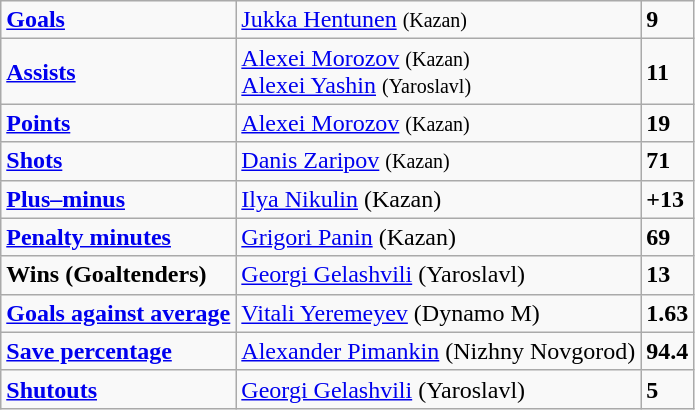<table class="wikitable" style="text-align:left;">
<tr>
<td><strong><a href='#'>Goals</a></strong></td>
<td> <a href='#'>Jukka Hentunen</a> <small>(Kazan)</small></td>
<td><strong>9</strong></td>
</tr>
<tr>
<td><strong><a href='#'>Assists</a></strong></td>
<td> <a href='#'>Alexei Morozov</a> <small>(Kazan)</small><br> <a href='#'>Alexei Yashin</a> <small>(Yaroslavl)</small><br></td>
<td><strong>11</strong></td>
</tr>
<tr>
<td><strong><a href='#'>Points</a></strong></td>
<td> <a href='#'>Alexei Morozov</a> <small>(Kazan)</small></td>
<td><strong>19</strong></td>
</tr>
<tr>
<td><strong><a href='#'>Shots</a></strong></td>
<td> <a href='#'>Danis Zaripov</a> <small>(Kazan)</small></td>
<td><strong>71</strong></td>
</tr>
<tr>
<td><strong><a href='#'>Plus–minus</a></strong></td>
<td> <a href='#'>Ilya Nikulin</a> (Kazan)<br></td>
<td><strong>+13</strong></td>
</tr>
<tr>
<td><strong><a href='#'>Penalty minutes</a></strong></td>
<td> <a href='#'>Grigori Panin</a> (Kazan)</td>
<td><strong>69</strong></td>
</tr>
<tr>
<td><strong>Wins (Goaltenders)</strong></td>
<td> <a href='#'>Georgi Gelashvili</a> (Yaroslavl)<br></td>
<td><strong>13</strong></td>
</tr>
<tr>
<td><strong><a href='#'>Goals against average</a></strong></td>
<td> <a href='#'>Vitali Yeremeyev</a> (Dynamo M)<br></td>
<td><strong>1.63</strong></td>
</tr>
<tr>
<td><strong><a href='#'>Save percentage</a></strong></td>
<td> <a href='#'>Alexander Pimankin</a> (Nizhny Novgorod)<br></td>
<td><strong>94.4</strong></td>
</tr>
<tr>
<td><strong><a href='#'>Shutouts</a></strong></td>
<td> <a href='#'>Georgi Gelashvili</a> (Yaroslavl)<br></td>
<td><strong>5</strong></td>
</tr>
</table>
